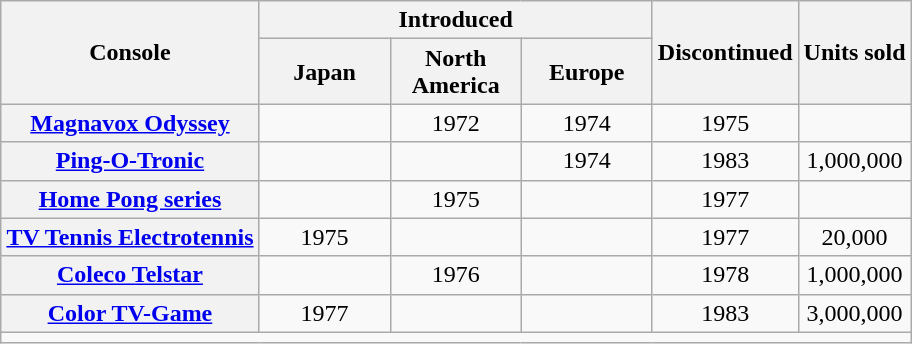<table class="wikitable" style="margin: 1em auto 1em auto;">
<tr>
<th rowspan="2">Console</th>
<th colspan="3">Introduced</th>
<th rowspan="2">Discontinued</th>
<th rowspan="2">Units sold</th>
</tr>
<tr>
<th style="width:5em;">Japan</th>
<th style="width:5em;">North America</th>
<th style="width:5em;">Europe</th>
</tr>
<tr style="text-align: center;">
<th><a href='#'>Magnavox Odyssey</a></th>
<td></td>
<td>1972</td>
<td>1974</td>
<td>1975</td>
<td></td>
</tr>
<tr style="text-align: center;">
<th><a href='#'>Ping-O-Tronic</a></th>
<td></td>
<td></td>
<td>1974</td>
<td>1983</td>
<td>1,000,000</td>
</tr>
<tr style="text-align: center;">
<th><a href='#'>Home Pong series</a></th>
<td></td>
<td>1975</td>
<td></td>
<td>1977</td>
<td></td>
</tr>
<tr style="text-align: center;">
<th><a href='#'>TV Tennis Electrotennis</a></th>
<td>1975</td>
<td></td>
<td></td>
<td>1977</td>
<td>20,000</td>
</tr>
<tr style="text-align: center;">
<th><a href='#'>Coleco Telstar</a></th>
<td></td>
<td>1976</td>
<td></td>
<td>1978</td>
<td>1,000,000</td>
</tr>
<tr style="text-align: center;">
<th><a href='#'>Color TV-Game</a></th>
<td>1977</td>
<td></td>
<td></td>
<td>1983</td>
<td>3,000,000</td>
</tr>
<tr>
<td colspan="6"></td>
</tr>
</table>
